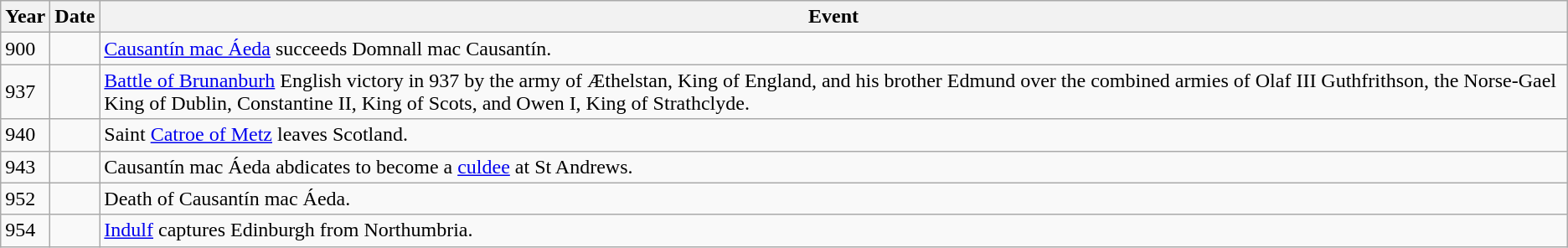<table class="wikitable">
<tr>
<th style="width:6en">Year</th>
<th style="width:15en">Date</th>
<th>Event</th>
</tr>
<tr>
<td>900</td>
<td></td>
<td><a href='#'>Causantín mac Áeda</a> succeeds Domnall mac Causantín.</td>
</tr>
<tr>
<td>937</td>
<td></td>
<td><a href='#'>Battle of Brunanburh</a> English victory in 937 by the army of Æthelstan, King of England, and his brother Edmund over the combined armies of Olaf III Guthfrithson, the Norse-Gael King of Dublin, Constantine II, King of Scots, and Owen I, King of Strathclyde.</td>
</tr>
<tr>
<td>940</td>
<td></td>
<td>Saint <a href='#'>Catroe of Metz</a> leaves Scotland.</td>
</tr>
<tr>
<td>943</td>
<td></td>
<td>Causantín mac Áeda abdicates to become a <a href='#'>culdee</a> at St Andrews.</td>
</tr>
<tr>
<td>952</td>
<td></td>
<td>Death of Causantín mac Áeda.</td>
</tr>
<tr>
<td>954</td>
<td></td>
<td><a href='#'>Indulf</a> captures Edinburgh from Northumbria.</td>
</tr>
</table>
